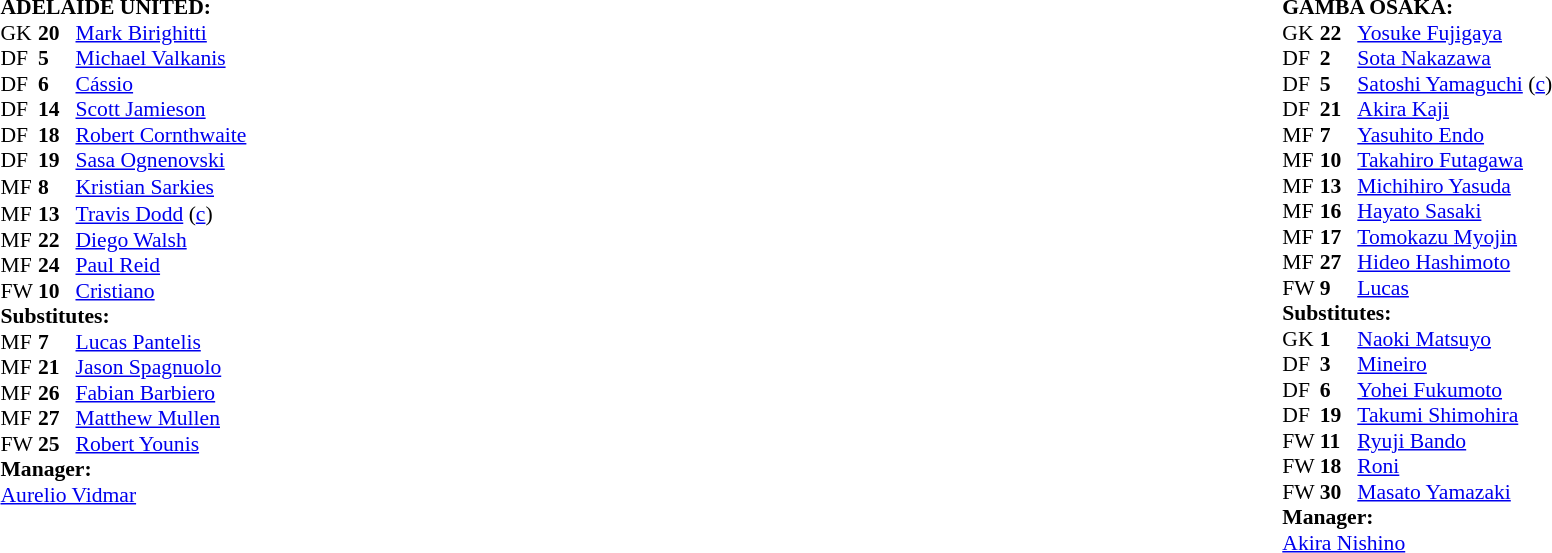<table width="100%">
<tr>
<td valign="top" width="50%"><br><table style="font-size: 90%" cellspacing="0" cellpadding="0">
<tr>
<td colspan="4"><strong>ADELAIDE UNITED:</strong></td>
</tr>
<tr>
<th width=25></th>
<th width=25></th>
</tr>
<tr>
<td>GK</td>
<td><strong>20</strong></td>
<td> <a href='#'>Mark Birighitti</a></td>
</tr>
<tr>
<td>DF</td>
<td><strong>5</strong></td>
<td> <a href='#'>Michael Valkanis</a></td>
<td></td>
</tr>
<tr>
<td>DF</td>
<td><strong>6</strong></td>
<td> <a href='#'>Cássio</a></td>
</tr>
<tr>
<td>DF</td>
<td><strong>14</strong></td>
<td> <a href='#'>Scott Jamieson</a></td>
</tr>
<tr>
<td>DF</td>
<td><strong>18</strong></td>
<td> <a href='#'>Robert Cornthwaite</a></td>
</tr>
<tr>
<td>DF</td>
<td><strong>19</strong></td>
<td> <a href='#'>Sasa Ognenovski</a></td>
</tr>
<tr>
<td>MF</td>
<td><strong>8</strong></td>
<td> <a href='#'>Kristian Sarkies</a></td>
<td></td>
<td>　</td>
</tr>
<tr>
<td>MF</td>
<td><strong>13</strong></td>
<td> <a href='#'>Travis Dodd</a> (<a href='#'>c</a>)</td>
</tr>
<tr>
<td>MF</td>
<td><strong>22</strong></td>
<td> <a href='#'>Diego Walsh</a></td>
<td></td>
<td></td>
</tr>
<tr>
<td>MF</td>
<td><strong>24</strong></td>
<td> <a href='#'>Paul Reid</a></td>
</tr>
<tr>
<td>FW</td>
<td><strong>10</strong></td>
<td> <a href='#'>Cristiano</a></td>
<td></td>
<td></td>
</tr>
<tr>
<td colspan=3><strong>Substitutes:</strong></td>
</tr>
<tr>
<td>MF</td>
<td><strong>7</strong></td>
<td> <a href='#'>Lucas Pantelis</a></td>
<td></td>
<td></td>
</tr>
<tr>
<td>MF</td>
<td><strong>21</strong></td>
<td> <a href='#'>Jason Spagnuolo</a></td>
<td></td>
<td></td>
</tr>
<tr>
<td>MF</td>
<td><strong>26</strong></td>
<td> <a href='#'>Fabian Barbiero</a></td>
</tr>
<tr>
<td>MF</td>
<td><strong>27</strong></td>
<td> <a href='#'>Matthew Mullen</a></td>
</tr>
<tr>
<td>FW</td>
<td><strong>25</strong></td>
<td> <a href='#'>Robert Younis</a></td>
<td></td>
<td></td>
</tr>
<tr>
<td colspan=3><strong>Manager:</strong></td>
</tr>
<tr>
<td colspan=4> <a href='#'>Aurelio Vidmar</a></td>
</tr>
</table>
</td>
<td><br><table style="font-size: 90%" cellspacing="0" cellpadding="0" align=center>
<tr>
<td colspan="4"><strong>GAMBA OSAKA:</strong></td>
</tr>
<tr>
<th width=25></th>
<th width=25></th>
</tr>
<tr>
<td>GK</td>
<td><strong>22</strong></td>
<td> <a href='#'>Yosuke Fujigaya</a></td>
</tr>
<tr>
<td>DF</td>
<td><strong>2</strong></td>
<td> <a href='#'>Sota Nakazawa</a></td>
</tr>
<tr>
<td>DF</td>
<td><strong>5</strong></td>
<td> <a href='#'>Satoshi Yamaguchi</a> (<a href='#'>c</a>)</td>
</tr>
<tr>
<td>DF</td>
<td><strong>21</strong></td>
<td> <a href='#'>Akira Kaji</a></td>
</tr>
<tr>
<td>MF</td>
<td><strong>7</strong></td>
<td> <a href='#'>Yasuhito Endo</a></td>
<td></td>
</tr>
<tr>
<td>MF</td>
<td><strong>10</strong></td>
<td> <a href='#'>Takahiro Futagawa</a></td>
</tr>
<tr>
<td>MF</td>
<td><strong>13</strong></td>
<td> <a href='#'>Michihiro Yasuda</a></td>
<td></td>
<td></td>
</tr>
<tr>
<td>MF</td>
<td><strong>16</strong></td>
<td> <a href='#'>Hayato Sasaki</a></td>
<td></td>
<td></td>
</tr>
<tr>
<td>MF</td>
<td><strong>17</strong></td>
<td> <a href='#'>Tomokazu Myojin</a></td>
<td></td>
<td></td>
</tr>
<tr>
<td>MF</td>
<td><strong>27</strong></td>
<td> <a href='#'>Hideo Hashimoto</a></td>
</tr>
<tr>
<td>FW</td>
<td><strong>9</strong></td>
<td> <a href='#'>Lucas</a></td>
</tr>
<tr>
<td colspan=3><strong>Substitutes:</strong></td>
</tr>
<tr>
<td>GK</td>
<td><strong>1</strong></td>
<td> <a href='#'>Naoki Matsuyo</a></td>
</tr>
<tr>
<td>DF</td>
<td><strong>3</strong></td>
<td> <a href='#'>Mineiro</a></td>
</tr>
<tr>
<td>DF</td>
<td><strong>6</strong></td>
<td> <a href='#'>Yohei Fukumoto</a></td>
</tr>
<tr>
<td>DF</td>
<td><strong>19</strong></td>
<td> <a href='#'>Takumi Shimohira</a></td>
<td></td>
<td></td>
</tr>
<tr>
<td>FW</td>
<td><strong>11</strong></td>
<td> <a href='#'>Ryuji Bando</a></td>
<td></td>
<td></td>
</tr>
<tr>
<td>FW</td>
<td><strong>18</strong></td>
<td> <a href='#'>Roni</a></td>
</tr>
<tr>
<td>FW</td>
<td><strong>30</strong></td>
<td> <a href='#'>Masato Yamazaki</a></td>
<td></td>
<td></td>
</tr>
<tr>
<td colspan=3><strong>Manager:</strong></td>
</tr>
<tr>
<td colspan=4> <a href='#'>Akira Nishino</a></td>
</tr>
</table>
</td>
</tr>
</table>
